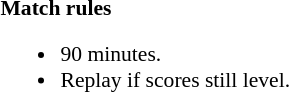<table width=100% style="font-size: 90%">
<tr>
<td style="width:60%; vertical-align:top;"><br><strong>Match rules</strong><ul><li>90 minutes.</li><li>Replay if scores still level.</li></ul></td>
</tr>
</table>
